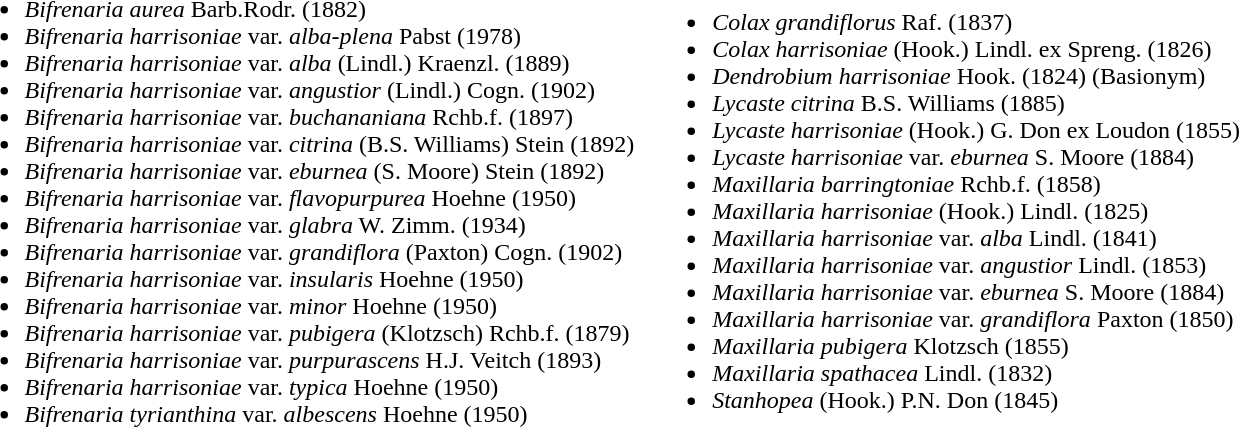<table cellpadding="05">
<tr>
<td><br><ul><li><em>Bifrenaria aurea</em> Barb.Rodr. (1882)</li><li><em>Bifrenaria harrisoniae</em> var. <em>alba-plena</em> Pabst (1978)</li><li><em>Bifrenaria harrisoniae</em> var. <em>alba</em> (Lindl.) Kraenzl. (1889)</li><li><em>Bifrenaria harrisoniae</em> var. <em>angustior</em> (Lindl.) Cogn. (1902)</li><li><em>Bifrenaria harrisoniae</em> var. <em>buchananiana</em> Rchb.f. (1897)</li><li><em>Bifrenaria harrisoniae</em> var. <em>citrina</em> (B.S. Williams) Stein (1892)</li><li><em>Bifrenaria harrisoniae</em> var. <em>eburnea</em> (S. Moore) Stein (1892)</li><li><em>Bifrenaria harrisoniae</em> var. <em>flavopurpurea</em> Hoehne (1950)</li><li><em>Bifrenaria harrisoniae</em> var. <em>glabra</em> W. Zimm. (1934)</li><li><em>Bifrenaria harrisoniae</em> var. <em>grandiflora</em> (Paxton) Cogn. (1902)</li><li><em>Bifrenaria harrisoniae</em> var. <em>insularis</em> Hoehne (1950)</li><li><em>Bifrenaria harrisoniae</em> var. <em>minor</em> Hoehne (1950)</li><li><em>Bifrenaria harrisoniae</em> var. <em>pubigera</em> (Klotzsch) Rchb.f. (1879)</li><li><em>Bifrenaria harrisoniae</em> var. <em>purpurascens</em> H.J. Veitch (1893)</li><li><em>Bifrenaria harrisoniae</em> var. <em>typica</em> Hoehne (1950)</li><li><em>Bifrenaria tyrianthina</em> var. <em>albescens</em> Hoehne (1950)</li></ul></td>
<td><br><ul><li><em>Colax grandiflorus</em> Raf. (1837)</li><li><em>Colax harrisoniae</em> (Hook.) Lindl. ex Spreng. (1826)</li><li><em>Dendrobium harrisoniae</em> Hook. (1824) (Basionym)</li><li><em>Lycaste citrina</em> B.S. Williams (1885)</li><li><em>Lycaste harrisoniae</em> (Hook.) G. Don ex Loudon (1855)</li><li><em>Lycaste harrisoniae</em> var. <em>eburnea</em> S. Moore (1884)</li><li><em>Maxillaria barringtoniae</em> Rchb.f. (1858)</li><li><em>Maxillaria harrisoniae</em> (Hook.) Lindl. (1825)</li><li><em>Maxillaria harrisoniae</em> var. <em>alba</em> Lindl. (1841)</li><li><em>Maxillaria harrisoniae</em> var. <em>angustior</em> Lindl. (1853)</li><li><em>Maxillaria harrisoniae</em> var. <em>eburnea</em> S. Moore (1884)</li><li><em>Maxillaria harrisoniae</em> var. <em>grandiflora</em> Paxton (1850)</li><li><em>Maxillaria pubigera</em> Klotzsch (1855)</li><li><em>Maxillaria spathacea</em> Lindl. (1832)</li><li><em>Stanhopea </em> (Hook.) P.N. Don (1845)</li></ul></td>
</tr>
</table>
